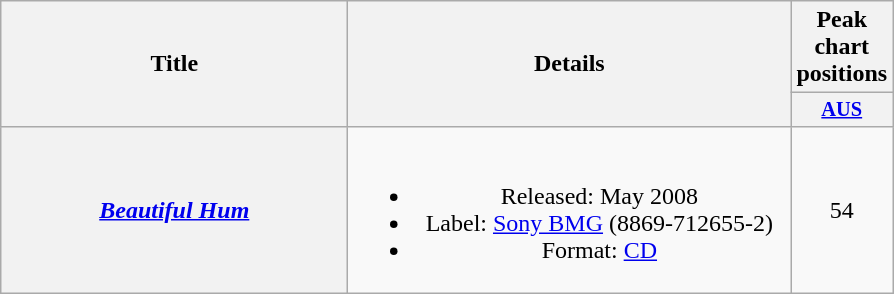<table class="wikitable plainrowheaders" style="text-align:center;" border="1">
<tr>
<th scope="col" rowspan="2" style="width:14em;">Title</th>
<th scope="col" rowspan="2" style="width:18em;">Details</th>
<th scope="col" colspan="1">Peak chart positions</th>
</tr>
<tr>
<th scope="col" style="width:3em;font-size:85%;"><a href='#'>AUS</a><br></th>
</tr>
<tr>
<th scope="row"><em><a href='#'>Beautiful Hum</a></em></th>
<td><br><ul><li>Released: May 2008</li><li>Label: <a href='#'>Sony BMG</a> (8869-712655-2)</li><li>Format: <a href='#'>CD</a></li></ul></td>
<td>54</td>
</tr>
</table>
